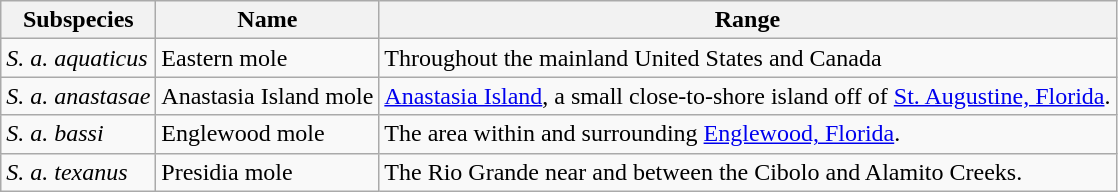<table class="wikitable">
<tr>
<th>Subspecies</th>
<th>Name</th>
<th>Range</th>
</tr>
<tr>
<td><em>S. a. aquaticus</em></td>
<td>Eastern mole</td>
<td>Throughout the mainland United States and Canada</td>
</tr>
<tr>
<td><em>S. a. anastasae</em></td>
<td>Anastasia Island mole</td>
<td><a href='#'>Anastasia Island</a>, a small close-to-shore island off of <a href='#'>St. Augustine, Florida</a>.</td>
</tr>
<tr>
<td><em>S. a. bassi</em></td>
<td>Englewood mole</td>
<td>The area within and surrounding <a href='#'>Englewood, Florida</a>.</td>
</tr>
<tr>
<td><em>S. a. texanus</em></td>
<td>Presidia mole</td>
<td>The Rio Grande near and between the Cibolo and Alamito Creeks.</td>
</tr>
</table>
